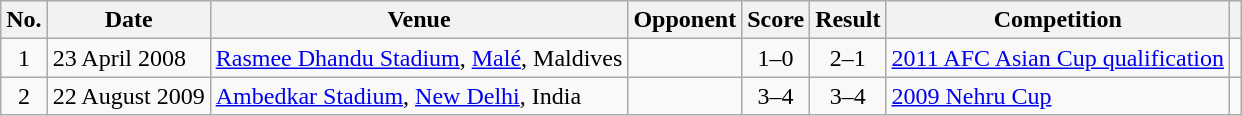<table class="wikitable sortable">
<tr>
<th scope=col>No.</th>
<th scope=col>Date</th>
<th scope=col>Venue</th>
<th scope=col>Opponent</th>
<th scope=col>Score</th>
<th scope=col>Result</th>
<th scope=col>Competition</th>
<th scope=col class="unsortable"></th>
</tr>
<tr>
<td align="center">1</td>
<td>23 April 2008</td>
<td><a href='#'>Rasmee Dhandu Stadium</a>, <a href='#'>Malé</a>, Maldives</td>
<td></td>
<td align="center">1–0</td>
<td align="center">2–1</td>
<td><a href='#'>2011 AFC Asian Cup qualification</a></td>
<td></td>
</tr>
<tr>
<td align="center">2</td>
<td>22 August 2009</td>
<td><a href='#'>Ambedkar Stadium</a>, <a href='#'>New Delhi</a>, India</td>
<td></td>
<td align="center">3–4</td>
<td align="center">3–4</td>
<td><a href='#'>2009 Nehru Cup</a></td>
<td></td>
</tr>
</table>
